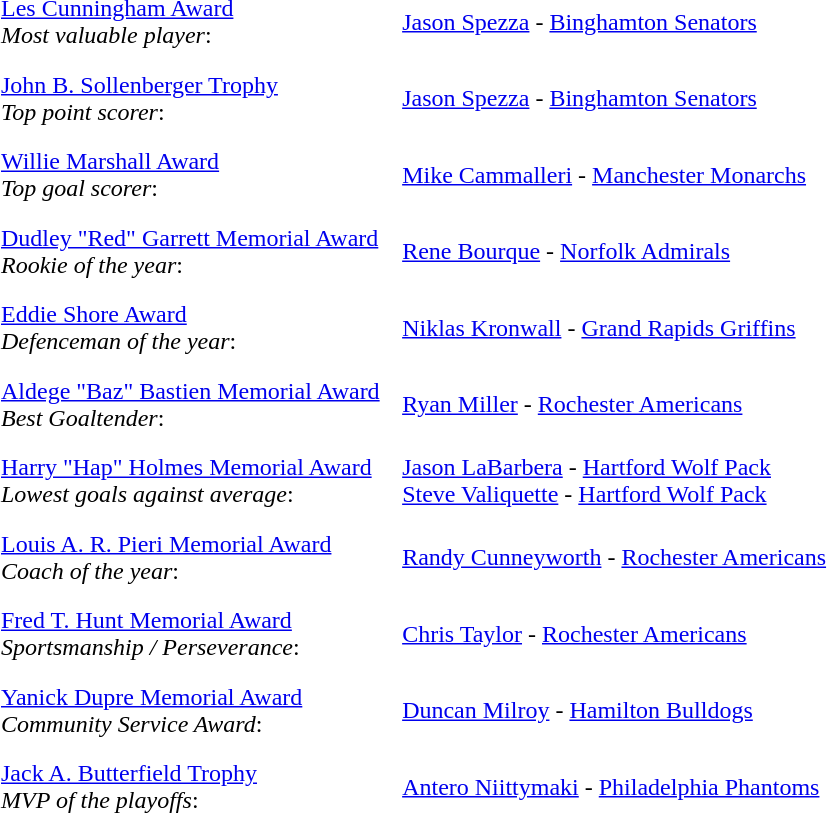<table cellpadding="5" cellspacing="5">
<tr>
<td><a href='#'>Les Cunningham Award</a><br><em>Most valuable player</em>:</td>
<td><a href='#'>Jason Spezza</a> - <a href='#'>Binghamton Senators</a></td>
</tr>
<tr>
<td><a href='#'>John B. Sollenberger Trophy</a><br><em>Top point scorer</em>:</td>
<td><a href='#'>Jason Spezza</a> - <a href='#'>Binghamton Senators</a></td>
</tr>
<tr>
<td><a href='#'>Willie Marshall Award</a><br><em>Top goal scorer</em>:</td>
<td><a href='#'>Mike Cammalleri</a> - <a href='#'>Manchester Monarchs</a></td>
</tr>
<tr>
<td><a href='#'>Dudley "Red" Garrett Memorial Award</a><br><em>Rookie of the year</em>:</td>
<td><a href='#'>Rene Bourque</a> - <a href='#'>Norfolk Admirals</a></td>
</tr>
<tr>
<td><a href='#'>Eddie Shore Award</a><br><em>Defenceman of the year</em>:</td>
<td><a href='#'>Niklas Kronwall</a> - <a href='#'>Grand Rapids Griffins</a></td>
</tr>
<tr>
<td><a href='#'>Aldege "Baz" Bastien Memorial Award</a><br><em>Best Goaltender</em>:</td>
<td><a href='#'>Ryan Miller</a> - <a href='#'>Rochester Americans</a></td>
</tr>
<tr>
<td><a href='#'>Harry "Hap" Holmes Memorial Award</a><br><em>Lowest goals against average</em>:</td>
<td><a href='#'>Jason LaBarbera</a> - <a href='#'>Hartford Wolf Pack</a><br><a href='#'>Steve Valiquette</a> - <a href='#'>Hartford Wolf Pack</a></td>
</tr>
<tr>
<td><a href='#'>Louis A. R. Pieri Memorial Award</a><br><em>Coach of the year</em>:</td>
<td><a href='#'>Randy Cunneyworth</a> - <a href='#'>Rochester Americans</a></td>
</tr>
<tr>
<td><a href='#'>Fred T. Hunt Memorial Award</a><br><em>Sportsmanship / Perseverance</em>:</td>
<td><a href='#'>Chris Taylor</a> - <a href='#'>Rochester Americans</a></td>
</tr>
<tr>
<td><a href='#'>Yanick Dupre Memorial Award</a><br><em>Community Service Award</em>:</td>
<td><a href='#'>Duncan Milroy</a> - <a href='#'>Hamilton Bulldogs</a></td>
</tr>
<tr>
<td><a href='#'>Jack A. Butterfield Trophy</a><br><em>MVP of the playoffs</em>:</td>
<td><a href='#'>Antero Niittymaki</a> - <a href='#'>Philadelphia Phantoms</a></td>
</tr>
</table>
